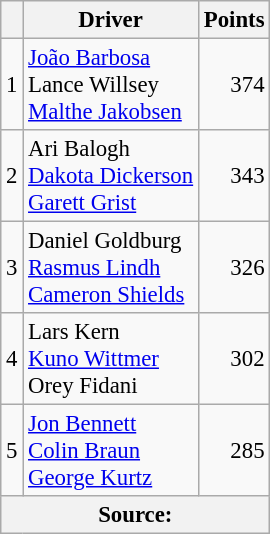<table class="wikitable" style="font-size: 95%;">
<tr>
<th scope="col"></th>
<th scope="col">Driver</th>
<th scope="col">Points</th>
</tr>
<tr>
<td align=center>1</td>
<td> <a href='#'>João Barbosa</a><br>  Lance Willsey<br> <a href='#'>Malthe Jakobsen</a></td>
<td align=right>374</td>
</tr>
<tr>
<td align=center>2</td>
<td> Ari Balogh<br> <a href='#'>Dakota Dickerson</a><br>  <a href='#'>Garett Grist</a></td>
<td align=right>343</td>
</tr>
<tr>
<td align=center>3</td>
<td> Daniel Goldburg<br> <a href='#'>Rasmus Lindh</a><br> <a href='#'>Cameron Shields</a></td>
<td align=right>326</td>
</tr>
<tr>
<td align=center>4</td>
<td> Lars Kern<br> <a href='#'>Kuno Wittmer</a><br> Orey Fidani</td>
<td align=right>302</td>
</tr>
<tr>
<td align=center>5</td>
<td> <a href='#'>Jon Bennett</a><br> <a href='#'>Colin Braun</a><br> <a href='#'>George Kurtz</a></td>
<td align=right>285</td>
</tr>
<tr>
<th colspan=5>Source:</th>
</tr>
</table>
